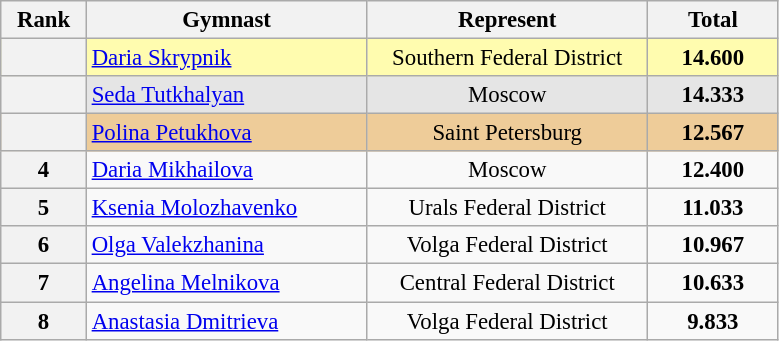<table class="wikitable sortable" style="text-align:center; font-size:95%">
<tr>
<th scope="col" style="width:50px;">Rank</th>
<th scope="col" style="width:180px;">Gymnast</th>
<th scope="col" style="width:180px;">Represent</th>
<th scope="col" style="width:80px;">Total</th>
</tr>
<tr style="background:#fffcaf;">
<th scope=row style="text-align:center"></th>
<td style="text-align:left;"><a href='#'>Daria Skrypnik</a></td>
<td>Southern Federal District</td>
<td><strong>14.600</strong></td>
</tr>
<tr style="background:#e5e5e5;">
<th scope=row style="text-align:center"></th>
<td style="text-align:left;"><a href='#'>Seda Tutkhalyan</a></td>
<td>Moscow</td>
<td><strong>14.333</strong></td>
</tr>
<tr style="background:#ec9;">
<th scope=row style="text-align:center"></th>
<td style="text-align:left;"><a href='#'>Polina Petukhova</a></td>
<td>Saint Petersburg</td>
<td><strong>12.567</strong></td>
</tr>
<tr>
<th scope=row style="text-align:center">4</th>
<td style="text-align:left;"><a href='#'>Daria Mikhailova</a></td>
<td>Moscow</td>
<td><strong>12.400</strong></td>
</tr>
<tr>
<th scope=row style="text-align:center">5</th>
<td style="text-align:left;"><a href='#'>Ksenia Molozhavenko</a></td>
<td>Urals Federal District</td>
<td><strong>11.033</strong></td>
</tr>
<tr>
<th scope=row style="text-align:center">6</th>
<td style="text-align:left;"><a href='#'>Olga Valekzhanina</a></td>
<td>Volga Federal District</td>
<td><strong>10.967</strong></td>
</tr>
<tr>
<th scope=row style="text-align:center">7</th>
<td style="text-align:left;"><a href='#'>Angelina Melnikova</a></td>
<td>Central Federal District</td>
<td><strong>10.633</strong></td>
</tr>
<tr>
<th scope=row style="text-align:center">8</th>
<td style="text-align:left;"><a href='#'>Anastasia Dmitrieva</a></td>
<td>Volga Federal District</td>
<td><strong>9.833</strong></td>
</tr>
</table>
